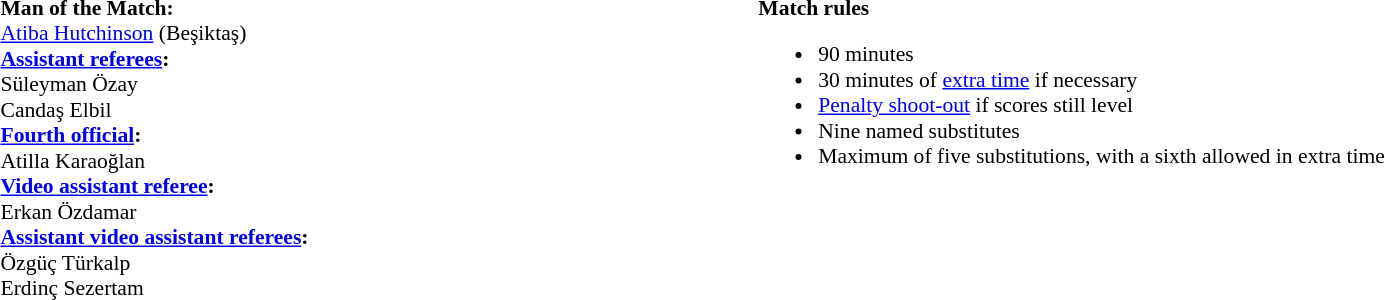<table style="width:100%; font-size:90%;">
<tr>
<td style="width:40%; vertical-align:top;"><br><strong>Man of the Match:</strong>
<br><a href='#'>Atiba Hutchinson</a> (Beşiktaş)<br><strong><a href='#'>Assistant referees</a>:</strong>
<br>Süleyman Özay
<br>Candaş Elbil
<br><strong><a href='#'>Fourth official</a>:</strong>
<br>	Atilla Karaoğlan
<br><strong><a href='#'>Video assistant referee</a>:</strong>
<br>Erkan Özdamar
<br><strong><a href='#'>Assistant video assistant referees</a>:</strong>
<br>Özgüç Türkalp
<br>Erdinç Sezertam</td>
<td style="width:60%; vertical-align:top;"><br><strong>Match rules</strong><ul><li>90 minutes</li><li>30 minutes of <a href='#'>extra time</a> if necessary</li><li><a href='#'>Penalty shoot-out</a> if scores still level</li><li>Nine named substitutes</li><li>Maximum of five substitutions, with a sixth allowed in extra time</li></ul></td>
</tr>
</table>
